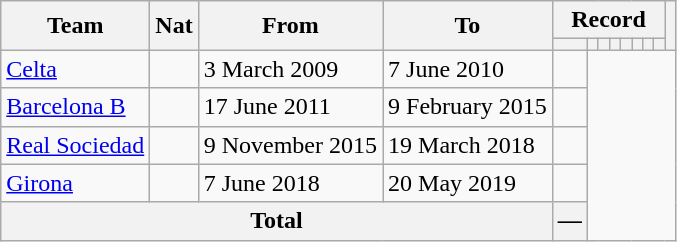<table class="wikitable" style="text-align: center">
<tr>
<th rowspan="2">Team</th>
<th rowspan="2">Nat</th>
<th rowspan="2">From</th>
<th rowspan="2">To</th>
<th colspan="8">Record</th>
<th rowspan=2></th>
</tr>
<tr>
<th></th>
<th></th>
<th></th>
<th></th>
<th></th>
<th></th>
<th></th>
<th></th>
</tr>
<tr>
<td align="left"><a href='#'>Celta</a></td>
<td></td>
<td align=left>3 March 2009</td>
<td align=left>7 June 2010<br></td>
<td></td>
</tr>
<tr>
<td align="left"><a href='#'>Barcelona B</a></td>
<td></td>
<td align=left>17 June 2011</td>
<td align=left>9 February 2015<br></td>
<td></td>
</tr>
<tr>
<td align="left"><a href='#'>Real Sociedad</a></td>
<td></td>
<td align=left>9 November 2015</td>
<td align=left>19 March 2018<br></td>
<td></td>
</tr>
<tr>
<td align="left"><a href='#'>Girona</a></td>
<td></td>
<td align=left>7 June 2018</td>
<td align=left>20 May 2019<br></td>
<td></td>
</tr>
<tr>
<th colspan="4">Total<br></th>
<th>—</th>
</tr>
</table>
